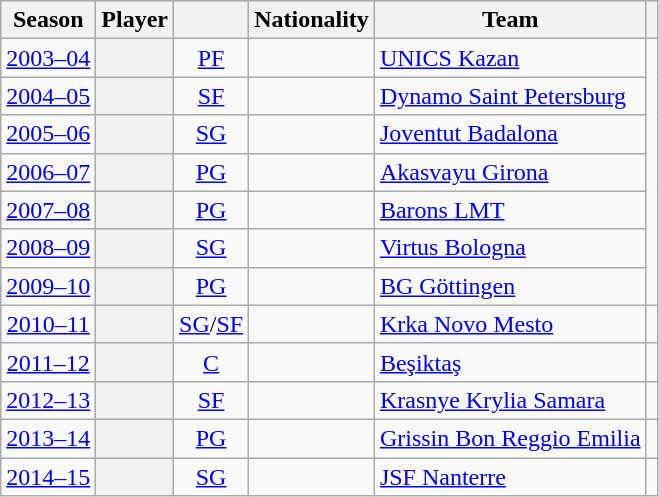<table class="wikitable plainrowheaders sortable" summary="Year (sortable), Player (sortable), Position (sortable), Nationality (sortable) and Team (sortable)">
<tr>
<th scope="col">Season</th>
<th scope="col">Player</th>
<th scope="col"></th>
<th scope="col">Nationality</th>
<th scope="col">Team</th>
<th scope="col" class="unsortable"></th>
</tr>
<tr>
<td style="text-align:center;"><a href='#'>2003–04</a></td>
<th scope="row"></th>
<td style="text-align:center;"><a href='#'>PF</a></td>
<td></td>
<td> <a href='#'>UNICS Kazan</a></td>
</tr>
<tr>
<td style="text-align:center;"><a href='#'>2004–05</a></td>
<th scope="row"></th>
<td style="text-align:center;"><a href='#'>SF</a></td>
<td></td>
<td> <a href='#'>Dynamo Saint Petersburg</a></td>
</tr>
<tr>
<td style="text-align:center;"><a href='#'>2005–06</a></td>
<th scope="row"></th>
<td style="text-align:center;"><a href='#'>SG</a></td>
<td></td>
<td> <a href='#'>Joventut Badalona</a></td>
</tr>
<tr>
<td style="text-align:center;"><a href='#'>2006–07</a></td>
<th scope="row"></th>
<td style="text-align:center;"><a href='#'>PG</a></td>
<td></td>
<td> <a href='#'>Akasvayu Girona</a></td>
</tr>
<tr>
<td style="text-align:center;"><a href='#'>2007–08</a></td>
<th scope="row"></th>
<td style="text-align:center;"><a href='#'>PG</a></td>
<td></td>
<td> <a href='#'>Barons LMT</a></td>
</tr>
<tr>
<td style="text-align:center;"><a href='#'>2008–09</a></td>
<th scope="row"></th>
<td style="text-align:center;"><a href='#'>SG</a></td>
<td></td>
<td> <a href='#'>Virtus Bologna</a></td>
</tr>
<tr>
<td style="text-align:center;"><a href='#'>2009–10</a></td>
<th scope="row"></th>
<td style="text-align:center;"><a href='#'>PG</a></td>
<td></td>
<td> <a href='#'>BG Göttingen</a></td>
</tr>
<tr>
<td style="text-align:center;"><a href='#'>2010–11</a></td>
<th scope="row"></th>
<td style="text-align:center;"><a href='#'>SG</a>/<a href='#'>SF</a></td>
<td></td>
<td> <a href='#'>Krka Novo Mesto</a></td>
<td align=center></td>
</tr>
<tr>
<td style="text-align:center;"><a href='#'>2011–12</a></td>
<th scope="row"></th>
<td style="text-align:center;"><a href='#'>C</a></td>
<td></td>
<td> <a href='#'>Beşiktaş</a></td>
<td align=center></td>
</tr>
<tr>
<td style="text-align:center;"><a href='#'>2012–13</a></td>
<th scope="row"></th>
<td style="text-align:center;"><a href='#'>SF</a></td>
<td></td>
<td> <a href='#'>Krasnye Krylia Samara</a></td>
<td align=center></td>
</tr>
<tr>
<td style="text-align:center;"><a href='#'>2013–14</a></td>
<th scope="row"></th>
<td style="text-align:center;"><a href='#'>PG</a></td>
<td></td>
<td> <a href='#'>Grissin Bon Reggio Emilia</a></td>
<td align=center></td>
</tr>
<tr>
<td style="text-align:center;"><a href='#'>2014–15</a></td>
<th scope="row"></th>
<td style="text-align:center;"><a href='#'>SG</a></td>
<td></td>
<td> <a href='#'>JSF Nanterre</a></td>
<td align=center></td>
</tr>
</table>
